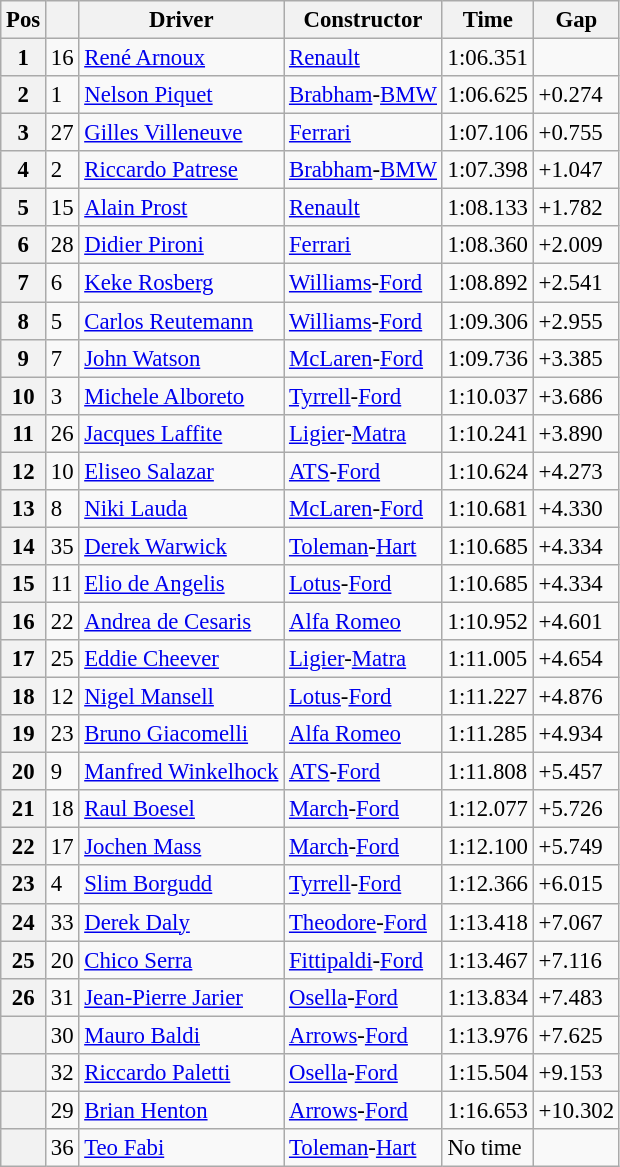<table class="wikitable sortable" style="font-size:95%;">
<tr>
<th>Pos</th>
<th></th>
<th>Driver</th>
<th>Constructor</th>
<th>Time</th>
<th>Gap</th>
</tr>
<tr>
<th>1</th>
<td>16</td>
<td data-sort-value="arn"> <a href='#'>René Arnoux</a></td>
<td><a href='#'>Renault</a></td>
<td>1:06.351</td>
<td></td>
</tr>
<tr>
<th>2</th>
<td>1</td>
<td data-sort-value="piq"> <a href='#'>Nelson Piquet</a></td>
<td><a href='#'>Brabham</a>-<a href='#'>BMW</a></td>
<td>1:06.625</td>
<td>+0.274</td>
</tr>
<tr>
<th>3</th>
<td>27</td>
<td data-sort-value="vil"> <a href='#'>Gilles Villeneuve</a></td>
<td><a href='#'>Ferrari</a></td>
<td>1:07.106</td>
<td>+0.755</td>
</tr>
<tr>
<th>4</th>
<td>2</td>
<td data-sort-value="pat"> <a href='#'>Riccardo Patrese</a></td>
<td><a href='#'>Brabham</a>-<a href='#'>BMW</a></td>
<td>1:07.398</td>
<td>+1.047</td>
</tr>
<tr>
<th>5</th>
<td>15</td>
<td data-sort-value="pro"> <a href='#'>Alain Prost</a></td>
<td><a href='#'>Renault</a></td>
<td>1:08.133</td>
<td>+1.782</td>
</tr>
<tr>
<th>6</th>
<td>28</td>
<td data-sort-value="pir"> <a href='#'>Didier Pironi</a></td>
<td><a href='#'>Ferrari</a></td>
<td>1:08.360</td>
<td>+2.009</td>
</tr>
<tr>
<th>7</th>
<td>6</td>
<td data-sort-value="ros"> <a href='#'>Keke Rosberg</a></td>
<td><a href='#'>Williams</a>-<a href='#'>Ford</a></td>
<td>1:08.892</td>
<td>+2.541</td>
</tr>
<tr>
<th>8</th>
<td>5</td>
<td data-sort-value="reu"> <a href='#'>Carlos Reutemann</a></td>
<td><a href='#'>Williams</a>-<a href='#'>Ford</a></td>
<td>1:09.306</td>
<td>+2.955</td>
</tr>
<tr>
<th>9</th>
<td>7</td>
<td data-sort-value="wat"> <a href='#'>John Watson</a></td>
<td><a href='#'>McLaren</a>-<a href='#'>Ford</a></td>
<td>1:09.736</td>
<td>+3.385</td>
</tr>
<tr>
<th>10</th>
<td>3</td>
<td data-sort-value="alb"> <a href='#'>Michele Alboreto</a></td>
<td><a href='#'>Tyrrell</a>-<a href='#'>Ford</a></td>
<td>1:10.037</td>
<td>+3.686</td>
</tr>
<tr>
<th>11</th>
<td>26</td>
<td data-sort-value="laf"> <a href='#'>Jacques Laffite</a></td>
<td><a href='#'>Ligier</a>-<a href='#'>Matra</a></td>
<td>1:10.241</td>
<td>+3.890</td>
</tr>
<tr>
<th>12</th>
<td>10</td>
<td data-sort-value="sal"> <a href='#'>Eliseo Salazar</a></td>
<td><a href='#'>ATS</a>-<a href='#'>Ford</a></td>
<td>1:10.624</td>
<td>+4.273</td>
</tr>
<tr>
<th>13</th>
<td>8</td>
<td data-sort-value="lau"> <a href='#'>Niki Lauda</a></td>
<td><a href='#'>McLaren</a>-<a href='#'>Ford</a></td>
<td>1:10.681</td>
<td>+4.330</td>
</tr>
<tr>
<th>14</th>
<td>35</td>
<td data-sort-value="war"> <a href='#'>Derek Warwick</a></td>
<td><a href='#'>Toleman</a>-<a href='#'>Hart</a></td>
<td>1:10.685</td>
<td>+4.334</td>
</tr>
<tr>
<th>15</th>
<td>11</td>
<td data-sort-value="ang"> <a href='#'>Elio de Angelis</a></td>
<td><a href='#'>Lotus</a>-<a href='#'>Ford</a></td>
<td>1:10.685</td>
<td>+4.334</td>
</tr>
<tr>
<th>16</th>
<td>22</td>
<td data-sort-value="ces"> <a href='#'>Andrea de Cesaris</a></td>
<td><a href='#'>Alfa Romeo</a></td>
<td>1:10.952</td>
<td>+4.601</td>
</tr>
<tr>
<th>17</th>
<td>25</td>
<td data-sort-value="che"> <a href='#'>Eddie Cheever</a></td>
<td><a href='#'>Ligier</a>-<a href='#'>Matra</a></td>
<td>1:11.005</td>
<td>+4.654</td>
</tr>
<tr>
<th>18</th>
<td>12</td>
<td data-sort-value="man"> <a href='#'>Nigel Mansell</a></td>
<td><a href='#'>Lotus</a>-<a href='#'>Ford</a></td>
<td>1:11.227</td>
<td>+4.876</td>
</tr>
<tr>
<th>19</th>
<td>23</td>
<td data-sort-value="gia"> <a href='#'>Bruno Giacomelli</a></td>
<td><a href='#'>Alfa Romeo</a></td>
<td>1:11.285</td>
<td>+4.934</td>
</tr>
<tr>
<th>20</th>
<td>9</td>
<td data-sort-value="win"> <a href='#'>Manfred Winkelhock</a></td>
<td><a href='#'>ATS</a>-<a href='#'>Ford</a></td>
<td>1:11.808</td>
<td>+5.457</td>
</tr>
<tr>
<th>21</th>
<td>18</td>
<td data-sort-value="boe"> <a href='#'>Raul Boesel</a></td>
<td><a href='#'>March</a>-<a href='#'>Ford</a></td>
<td>1:12.077</td>
<td>+5.726</td>
</tr>
<tr>
<th>22</th>
<td>17</td>
<td data-sort-value="mas"> <a href='#'>Jochen Mass</a></td>
<td><a href='#'>March</a>-<a href='#'>Ford</a></td>
<td>1:12.100</td>
<td>+5.749</td>
</tr>
<tr>
<th>23</th>
<td>4</td>
<td data-sort-value="bor"> <a href='#'>Slim Borgudd</a></td>
<td><a href='#'>Tyrrell</a>-<a href='#'>Ford</a></td>
<td>1:12.366</td>
<td>+6.015</td>
</tr>
<tr>
<th>24</th>
<td>33</td>
<td data-sort-value="dal"> <a href='#'>Derek Daly</a></td>
<td><a href='#'>Theodore</a>-<a href='#'>Ford</a></td>
<td>1:13.418</td>
<td>+7.067</td>
</tr>
<tr>
<th>25</th>
<td>20</td>
<td data-sort-value="ser"> <a href='#'>Chico Serra</a></td>
<td><a href='#'>Fittipaldi</a>-<a href='#'>Ford</a></td>
<td>1:13.467</td>
<td>+7.116</td>
</tr>
<tr>
<th>26</th>
<td>31</td>
<td data-sort-value="jar"> <a href='#'>Jean-Pierre Jarier</a></td>
<td><a href='#'>Osella</a>-<a href='#'>Ford</a></td>
<td>1:13.834</td>
<td>+7.483</td>
</tr>
<tr>
<th data-sort-value="27"></th>
<td>30</td>
<td data-sort-value="bal"> <a href='#'>Mauro Baldi</a></td>
<td><a href='#'>Arrows</a>-<a href='#'>Ford</a></td>
<td>1:13.976</td>
<td>+7.625</td>
</tr>
<tr>
<th data-sort-value="28"></th>
<td>32</td>
<td data-sort-value="pal"> <a href='#'>Riccardo Paletti</a></td>
<td><a href='#'>Osella</a>-<a href='#'>Ford</a></td>
<td>1:15.504</td>
<td>+9.153</td>
</tr>
<tr>
<th data-sort-value="29"></th>
<td>29</td>
<td data-sort-value="hen"> <a href='#'>Brian Henton</a></td>
<td><a href='#'>Arrows</a>-<a href='#'>Ford</a></td>
<td>1:16.653</td>
<td>+10.302</td>
</tr>
<tr>
<th data-sort-value="30"></th>
<td>36</td>
<td data-sort-value="fab"> <a href='#'>Teo Fabi</a></td>
<td><a href='#'>Toleman</a>-<a href='#'>Hart</a></td>
<td>No time</td>
<td></td>
</tr>
</table>
